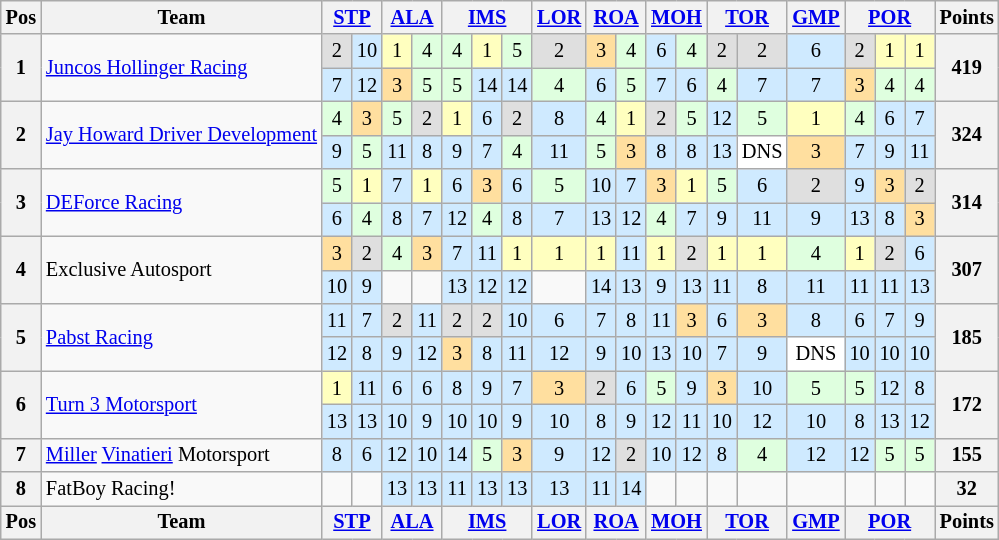<table class="wikitable" style="font-size:85%; text-align:center">
<tr>
<th>Pos</th>
<th>Team</th>
<th colspan="2"><a href='#'>STP</a></th>
<th colspan="2"><a href='#'>ALA</a></th>
<th colspan="3"><a href='#'>IMS</a></th>
<th><a href='#'>LOR</a></th>
<th colspan="2"><a href='#'>ROA</a></th>
<th colspan="2"><a href='#'>MOH</a></th>
<th colspan="2"><a href='#'>TOR</a></th>
<th><a href='#'>GMP</a></th>
<th colspan="3"><a href='#'>POR</a></th>
<th>Points</th>
</tr>
<tr>
<th rowspan="2">1</th>
<td rowspan="2" align="left"><a href='#'>Juncos Hollinger Racing</a></td>
<td style="background:#DFDFDF;">2</td>
<td style="background:#CFEAFF;">10</td>
<td style="background:#FFFFBF;">1</td>
<td style="background:#DFFFDF;">4</td>
<td style="background:#DFFFDF;">4</td>
<td style="background:#FFFFBF;">1</td>
<td style="background:#DFFFDF;">5</td>
<td style="background:#DFDFDF;">2</td>
<td style="background:#FFDF9F;">3</td>
<td style="background:#DFFFDF;">4</td>
<td style="background:#CFEAFF;">6</td>
<td style="background:#DFFFDF;">4</td>
<td style="background:#DFDFDF;">2</td>
<td style="background:#DFDFDF;">2</td>
<td style="background:#CFEAFF;">6</td>
<td style="background:#DFDFDF;">2</td>
<td style="background:#FFFFBF;">1</td>
<td style="background:#FFFFBF;">1</td>
<th rowspan="2">419</th>
</tr>
<tr>
<td style="background:#CFEAFF;">7</td>
<td style="background:#CFEAFF;">12</td>
<td style="background:#FFDF9F;">3</td>
<td style="background:#DFFFDF;">5</td>
<td style="background:#DFFFDF;">5</td>
<td style="background:#CFEAFF;">14</td>
<td style="background:#CFEAFF;">14</td>
<td style="background:#DFFFDF;">4</td>
<td style="background:#CFEAFF;">6</td>
<td style="background:#DFFFDF;">5</td>
<td style="background:#CFEAFF;">7</td>
<td style="background:#CFEAFF;">6</td>
<td style="background:#DFFFDF;">4</td>
<td style="background:#CFEAFF;">7</td>
<td style="background:#CFEAFF;">7</td>
<td style="background:#FFDF9F;">3</td>
<td style="background:#DFFFDF;">4</td>
<td style="background:#DFFFDF;">4</td>
</tr>
<tr>
<th rowspan="2">2</th>
<td rowspan="2" align="left"><a href='#'>Jay Howard Driver Development</a></td>
<td style="background:#DFFFDF;">4</td>
<td style="background:#FFDF9F;">3</td>
<td style="background:#DFFFDF;">5</td>
<td style="background:#DFDFDF;">2</td>
<td style="background:#FFFFBF;">1</td>
<td style="background:#CFEAFF;">6</td>
<td style="background:#DFDFDF;">2</td>
<td style="background:#CFEAFF;">8</td>
<td style="background:#DFFFDF;">4</td>
<td style="background:#FFFFBF;">1</td>
<td style="background:#DFDFDF;">2</td>
<td style="background:#DFFFDF;">5</td>
<td style="background:#CFEAFF;">12</td>
<td style="background:#DFFFDF;">5</td>
<td style="background:#FFFFBF;">1</td>
<td style="background:#DFFFDF;">4</td>
<td style="background:#CFEAFF;">6</td>
<td style="background:#CFEAFF;">7</td>
<th rowspan="2">324</th>
</tr>
<tr>
<td style="background:#CFEAFF;">9</td>
<td style="background:#DFFFDF;">5</td>
<td style="background:#CFEAFF;">11</td>
<td style="background:#CFEAFF;">8</td>
<td style="background:#CFEAFF;">9</td>
<td style="background:#CFEAFF;">7</td>
<td style="background:#DFFFDF;">4</td>
<td style="background:#CFEAFF;">11</td>
<td style="background:#DFFFDF;">5</td>
<td style="background:#FFDF9F;">3</td>
<td style="background:#CFEAFF;">8</td>
<td style="background:#CFEAFF;">8</td>
<td style="background:#CFEAFF;">13</td>
<td style="background:#FFFFFF;">DNS</td>
<td style="background:#FFDF9F;">3</td>
<td style="background:#CFEAFF;">7</td>
<td style="background:#CFEAFF;">9</td>
<td style="background:#CFEAFF;">11</td>
</tr>
<tr>
<th rowspan="2">3</th>
<td rowspan="2" align="left"><a href='#'>DEForce Racing</a></td>
<td style="background:#DFFFDF;">5</td>
<td style="background:#FFFFBF;">1</td>
<td style="background:#CFEAFF;">7</td>
<td style="background:#FFFFBF;">1</td>
<td style="background:#CFEAFF;">6</td>
<td style="background:#FFDF9F;">3</td>
<td style="background:#CFEAFF;">6</td>
<td style="background:#DFFFDF;">5</td>
<td style="background:#CFEAFF;">10</td>
<td style="background:#CFEAFF;">7</td>
<td style="background:#FFDF9F;">3</td>
<td style="background:#FFFFBF;">1</td>
<td style="background:#DFFFDF;">5</td>
<td style="background:#CFEAFF;">6</td>
<td style="background:#DFDFDF;">2</td>
<td style="background:#CFEAFF;">9</td>
<td style="background:#FFDF9F;">3</td>
<td style="background:#DFDFDF;">2</td>
<th rowspan="2">314</th>
</tr>
<tr>
<td style="background:#CFEAFF;">6</td>
<td style="background:#DFFFDF;">4</td>
<td style="background:#CFEAFF;">8</td>
<td style="background:#CFEAFF;">7</td>
<td style="background:#CFEAFF;">12</td>
<td style="background:#DFFFDF;">4</td>
<td style="background:#CFEAFF;">8</td>
<td style="background:#CFEAFF;">7</td>
<td style="background:#CFEAFF;">13</td>
<td style="background:#CFEAFF;">12</td>
<td style="background:#DFFFDF;">4</td>
<td style="background:#CFEAFF;">7</td>
<td style="background:#CFEAFF;">9</td>
<td style="background:#CFEAFF;">11</td>
<td style="background:#CFEAFF;">9</td>
<td style="background:#CFEAFF;">13</td>
<td style="background:#CFEAFF;">8</td>
<td style="background:#FFDF9F;">3</td>
</tr>
<tr>
<th rowspan="2">4</th>
<td rowspan="2" align="left">Exclusive Autosport</td>
<td style="background:#FFDF9F;">3</td>
<td style="background:#DFDFDF;">2</td>
<td style="background:#DFFFDF;">4</td>
<td style="background:#FFDF9F;">3</td>
<td style="background:#CFEAFF;">7</td>
<td style="background:#CFEAFF;">11</td>
<td style="background:#FFFFBF;">1</td>
<td style="background:#FFFFBF;">1</td>
<td style="background:#FFFFBF;">1</td>
<td style="background:#CFEAFF;">11</td>
<td style="background:#FFFFBF;">1</td>
<td style="background:#DFDFDF;">2</td>
<td style="background:#FFFFBF;">1</td>
<td style="background:#FFFFBF;">1</td>
<td style="background:#DFFFDF;">4</td>
<td style="background:#FFFFBF;">1</td>
<td style="background:#DFDFDF;">2</td>
<td style="background:#CFEAFF;">6</td>
<th rowspan="2">307</th>
</tr>
<tr>
<td style="background:#CFEAFF;">10</td>
<td style="background:#CFEAFF;">9</td>
<td></td>
<td></td>
<td style="background:#CFEAFF;">13</td>
<td style="background:#CFEAFF;">12</td>
<td style="background:#CFEAFF;">12</td>
<td></td>
<td style="background:#CFEAFF;">14</td>
<td style="background:#CFEAFF;">13</td>
<td style="background:#CFEAFF;">9</td>
<td style="background:#CFEAFF;">13</td>
<td style="background:#CFEAFF;">11</td>
<td style="background:#CFEAFF;">8</td>
<td style="background:#CFEAFF;">11</td>
<td style="background:#CFEAFF;">11</td>
<td style="background:#CFEAFF;">11</td>
<td style="background:#CFEAFF;">13</td>
</tr>
<tr>
<th rowspan="2">5</th>
<td rowspan="2" align="left"><a href='#'>Pabst Racing</a></td>
<td style="background:#CFEAFF;">11</td>
<td style="background:#CFEAFF;">7</td>
<td style="background:#DFDFDF;">2</td>
<td style="background:#CFEAFF;">11</td>
<td style="background:#DFDFDF;">2</td>
<td style="background:#DFDFDF;">2</td>
<td style="background:#CFEAFF;">10</td>
<td style="background:#CFEAFF;">6</td>
<td style="background:#CFEAFF;">7</td>
<td style="background:#CFEAFF;">8</td>
<td style="background:#CFEAFF;">11</td>
<td style="background:#FFDF9F;">3</td>
<td style="background:#CFEAFF;">6</td>
<td style="background:#FFDF9F;">3</td>
<td style="background:#CFEAFF;">8</td>
<td style="background:#CFEAFF;">6</td>
<td style="background:#CFEAFF;">7</td>
<td style="background:#CFEAFF;">9</td>
<th rowspan="2">185</th>
</tr>
<tr>
<td style="background:#CFEAFF;">12</td>
<td style="background:#CFEAFF;">8</td>
<td style="background:#CFEAFF;">9</td>
<td style="background:#CFEAFF;">12</td>
<td style="background:#FFDF9F;">3</td>
<td style="background:#CFEAFF;">8</td>
<td style="background:#CFEAFF;">11</td>
<td style="background:#CFEAFF;">12</td>
<td style="background:#CFEAFF;">9</td>
<td style="background:#CFEAFF;">10</td>
<td style="background:#CFEAFF;">13</td>
<td style="background:#CFEAFF;">10</td>
<td style="background:#CFEAFF;">7</td>
<td style="background:#CFEAFF;">9</td>
<td style="background:#FFFFFF;">DNS</td>
<td style="background:#CFEAFF;">10</td>
<td style="background:#CFEAFF;">10</td>
<td style="background:#CFEAFF;">10</td>
</tr>
<tr>
<th rowspan="2">6</th>
<td rowspan="2" align="left"><a href='#'>Turn 3 Motorsport</a></td>
<td style="background:#FFFFBF;">1</td>
<td style="background:#CFEAFF;">11</td>
<td style="background:#CFEAFF;">6</td>
<td style="background:#CFEAFF;">6</td>
<td style="background:#CFEAFF;">8</td>
<td style="background:#CFEAFF;">9</td>
<td style="background:#CFEAFF;">7</td>
<td style="background:#FFDF9F;">3</td>
<td style="background:#DFDFDF;">2</td>
<td style="background:#CFEAFF;">6</td>
<td style="background:#DFFFDF;">5</td>
<td style="background:#CFEAFF;">9</td>
<td style="background:#FFDF9F;">3</td>
<td style="background:#CFEAFF;">10</td>
<td style="background:#DFFFDF;">5</td>
<td style="background:#DFFFDF;">5</td>
<td style="background:#CFEAFF;">12</td>
<td style="background:#CFEAFF;">8</td>
<th rowspan="2">172</th>
</tr>
<tr>
<td style="background:#CFEAFF;">13</td>
<td style="background:#CFEAFF;">13</td>
<td style="background:#CFEAFF;">10</td>
<td style="background:#CFEAFF;">9</td>
<td style="background:#CFEAFF;">10</td>
<td style="background:#CFEAFF;">10</td>
<td style="background:#CFEAFF;">9</td>
<td style="background:#CFEAFF;">10</td>
<td style="background:#CFEAFF;">8</td>
<td style="background:#CFEAFF;">9</td>
<td style="background:#CFEAFF;">12</td>
<td style="background:#CFEAFF;">11</td>
<td style="background:#CFEAFF;">10</td>
<td style="background:#CFEAFF;">12</td>
<td style="background:#CFEAFF;">10</td>
<td style="background:#CFEAFF;">8</td>
<td style="background:#CFEAFF;">13</td>
<td style="background:#CFEAFF;">12</td>
</tr>
<tr>
<th>7</th>
<td align="left"><a href='#'>Miller</a> <a href='#'>Vinatieri</a> Motorsport</td>
<td style="background:#CFEAFF;">8</td>
<td style="background:#CFEAFF;">6</td>
<td style="background:#CFEAFF;">12</td>
<td style="background:#CFEAFF;">10</td>
<td style="background:#CFEAFF;">14</td>
<td style="background:#DFFFDF;">5</td>
<td style="background:#FFDF9F;">3</td>
<td style="background:#CFEAFF;">9</td>
<td style="background:#CFEAFF;">12</td>
<td style="background:#DFDFDF;">2</td>
<td style="background:#CFEAFF;">10</td>
<td style="background:#CFEAFF;">12</td>
<td style="background:#CFEAFF;">8</td>
<td style="background:#DFFFDF;">4</td>
<td style="background:#CFEAFF;">12</td>
<td style="background:#CFEAFF;">12</td>
<td style="background:#DFFFDF;">5</td>
<td style="background:#DFFFDF;">5</td>
<th>155</th>
</tr>
<tr>
<th>8</th>
<td align="left">FatBoy Racing!</td>
<td></td>
<td></td>
<td style="background:#CFEAFF;">13</td>
<td style="background:#CFEAFF;">13</td>
<td style="background:#CFEAFF;">11</td>
<td style="background:#CFEAFF;">13</td>
<td style="background:#CFEAFF;">13</td>
<td style="background:#CFEAFF;">13</td>
<td style="background:#CFEAFF;">11</td>
<td style="background:#CFEAFF;">14</td>
<td></td>
<td></td>
<td></td>
<td></td>
<td></td>
<td></td>
<td></td>
<td></td>
<th>32</th>
</tr>
<tr>
<th>Pos</th>
<th>Team</th>
<th colspan="2"><a href='#'>STP</a></th>
<th colspan="2"><a href='#'>ALA</a></th>
<th colspan="3"><a href='#'>IMS</a></th>
<th><a href='#'>LOR</a></th>
<th colspan="2"><a href='#'>ROA</a></th>
<th colspan="2"><a href='#'>MOH</a></th>
<th colspan="2"><a href='#'>TOR</a></th>
<th><a href='#'>GMP</a></th>
<th colspan="3"><a href='#'>POR</a></th>
<th>Points</th>
</tr>
</table>
